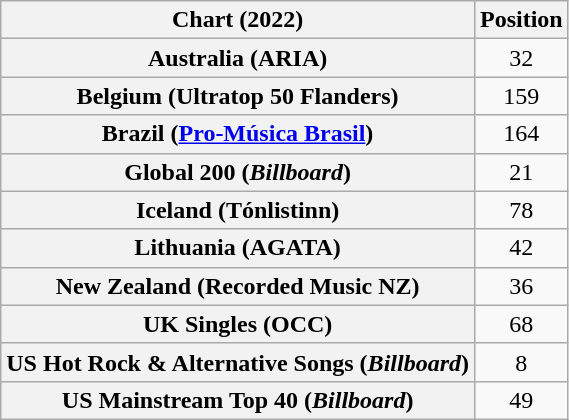<table class="wikitable sortable plainrowheaders" style="text-align:center">
<tr>
<th scope="col">Chart (2022)</th>
<th scope="col">Position</th>
</tr>
<tr>
<th scope="row">Australia (ARIA)</th>
<td>32</td>
</tr>
<tr>
<th scope="row">Belgium (Ultratop 50 Flanders)</th>
<td>159</td>
</tr>
<tr>
<th scope="row">Brazil (<a href='#'>Pro-Música Brasil</a>)</th>
<td>164</td>
</tr>
<tr>
<th scope="row">Global 200 (<em>Billboard</em>)</th>
<td>21</td>
</tr>
<tr>
<th scope="row">Iceland (Tónlistinn)</th>
<td>78</td>
</tr>
<tr>
<th scope="row">Lithuania (AGATA)</th>
<td>42</td>
</tr>
<tr>
<th scope="row">New Zealand (Recorded Music NZ)</th>
<td>36</td>
</tr>
<tr>
<th scope="row">UK Singles (OCC)</th>
<td>68</td>
</tr>
<tr>
<th scope="row">US Hot Rock & Alternative Songs (<em>Billboard</em>)</th>
<td>8</td>
</tr>
<tr>
<th scope="row">US Mainstream Top 40 (<em>Billboard</em>)</th>
<td>49</td>
</tr>
</table>
